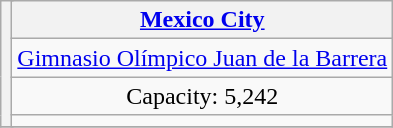<table class="wikitable" style="text-align:center">
<tr>
<th rowspan="4" colspan="2"></th>
<th><a href='#'>Mexico City</a></th>
</tr>
<tr>
<td><a href='#'>Gimnasio Olímpico Juan de la Barrera</a></td>
</tr>
<tr>
<td>Capacity: 5,242</td>
</tr>
<tr>
<td></td>
</tr>
<tr>
</tr>
</table>
